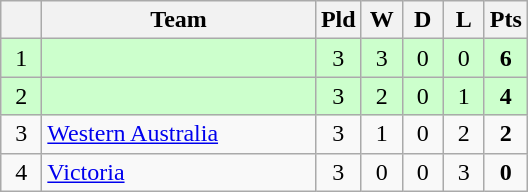<table class="wikitable" style="text-align:center;">
<tr>
<th width=20 abbr="Position"></th>
<th width=175>Team</th>
<th width=20 abbr="Played">Pld</th>
<th width=20 abbr="Won">W</th>
<th width=20 abbr="Drawn">D</th>
<th width=20 abbr="Lost">L</th>
<th width=20 abbr="Points">Pts</th>
</tr>
<tr style="background: #ccffcc;">
<td>1</td>
<td style="text-align:left;"></td>
<td>3</td>
<td>3</td>
<td>0</td>
<td>0</td>
<td><strong>6</strong></td>
</tr>
<tr style="background: #ccffcc;">
<td>2</td>
<td style="text-align:left;"></td>
<td>3</td>
<td>2</td>
<td>0</td>
<td>1</td>
<td><strong>4</strong></td>
</tr>
<tr>
<td>3</td>
<td style="text-align:left;"> <a href='#'>Western Australia</a></td>
<td>3</td>
<td>1</td>
<td>0</td>
<td>2</td>
<td><strong>2</strong></td>
</tr>
<tr>
<td>4</td>
<td style="text-align:left;"> <a href='#'>Victoria</a></td>
<td>3</td>
<td>0</td>
<td>0</td>
<td>3</td>
<td><strong>0</strong></td>
</tr>
</table>
